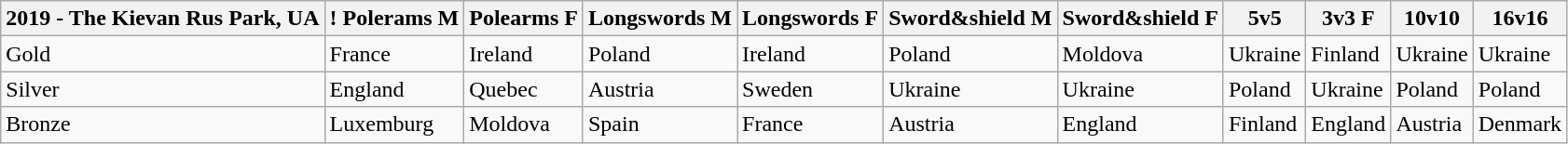<table class="wikitable">
<tr>
<th>2019 - The Kievan Rus Park, UA</th>
<th>! Polerams M</th>
<th>Polearms F</th>
<th>Longswords M</th>
<th>Longswords F</th>
<th>Sword&shield M</th>
<th>Sword&shield F</th>
<th>5v5</th>
<th>3v3 F</th>
<th>10v10</th>
<th>16v16</th>
</tr>
<tr>
<td>Gold</td>
<td>France</td>
<td>Ireland</td>
<td>Poland</td>
<td>Ireland</td>
<td>Poland</td>
<td>Moldova</td>
<td>Ukraine</td>
<td>Finland</td>
<td>Ukraine</td>
<td>Ukraine</td>
</tr>
<tr>
<td>Silver</td>
<td>England</td>
<td>Quebec</td>
<td>Austria</td>
<td>Sweden</td>
<td>Ukraine</td>
<td>Ukraine</td>
<td>Poland</td>
<td>Ukraine</td>
<td>Poland</td>
<td>Poland</td>
</tr>
<tr>
<td>Bronze</td>
<td>Luxemburg</td>
<td>Moldova</td>
<td>Spain</td>
<td>France</td>
<td>Austria</td>
<td>England</td>
<td>Finland</td>
<td>England</td>
<td>Austria</td>
<td>Denmark</td>
</tr>
</table>
